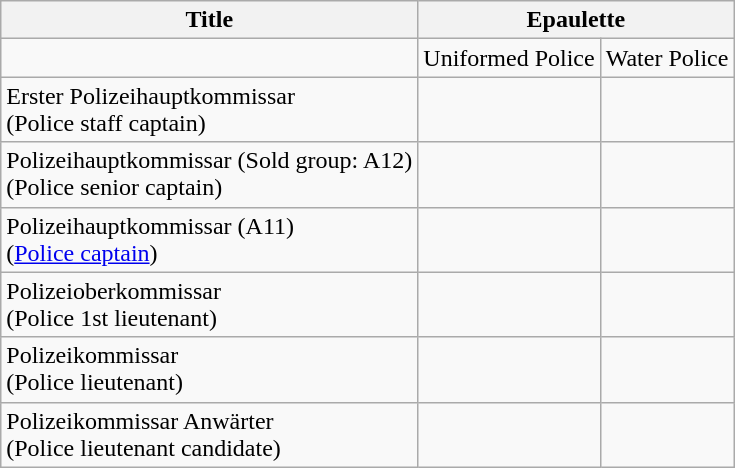<table border="1" cellspacing="0" cellpadding="5" style="border-collapse:collapse;" class="wikitable">
<tr>
<th>Title</th>
<th colspan="2">Epaulette</th>
</tr>
<tr>
<td></td>
<td>Uniformed Police</td>
<td>Water Police</td>
</tr>
<tr>
<td>Erster Polizeihauptkommissar<br>(Police staff captain)</td>
<td></td>
<td></td>
</tr>
<tr>
<td>Polizeihauptkommissar (Sold group: A12)<br>(Police senior captain)</td>
<td></td>
<td></td>
</tr>
<tr>
<td>Polizeihauptkommissar (A11)<br>(<a href='#'>Police captain</a>)</td>
<td></td>
<td></td>
</tr>
<tr>
<td>Polizeioberkommissar<br>(Police 1st lieutenant)</td>
<td></td>
<td></td>
</tr>
<tr>
<td>Polizeikommissar<br>(Police lieutenant)</td>
<td></td>
<td></td>
</tr>
<tr>
<td>Polizeikommissar Anwärter<br>(Police lieutenant candidate)</td>
<td></td>
<td></td>
</tr>
</table>
